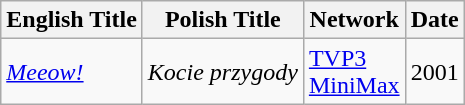<table class="wikitable">
<tr>
<th>English Title</th>
<th>Polish Title</th>
<th>Network</th>
<th>Date</th>
</tr>
<tr>
<td> <em><a href='#'>Meeow!</a></em></td>
<td><em>Kocie przygody</em></td>
<td><a href='#'>TVP3</a><br><a href='#'>MiniMax</a></td>
<td>2001</td>
</tr>
</table>
